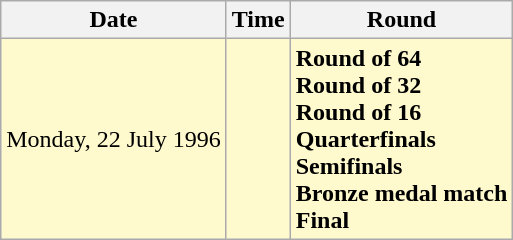<table class="wikitable">
<tr>
<th>Date</th>
<th>Time</th>
<th>Round</th>
</tr>
<tr style=background:lemonchiffon>
<td>Monday, 22 July 1996</td>
<td></td>
<td><strong>Round of 64</strong><br><strong>Round of 32</strong><br><strong>Round of 16</strong><br><strong>Quarterfinals</strong><br><strong>Semifinals</strong><br><strong>Bronze medal match</strong><br><strong>Final</strong></td>
</tr>
</table>
